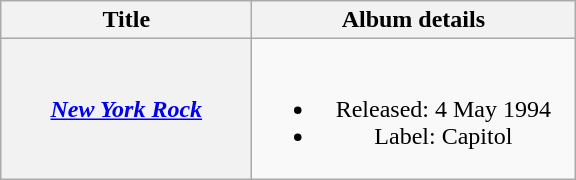<table class="wikitable plainrowheaders" style="text-align:center">
<tr>
<th scope="col" style="width:10em;">Title</th>
<th scope="col" style="width:13em;">Album details</th>
</tr>
<tr>
<th scope="row"><em><a href='#'>New York Rock</a></em></th>
<td><br><ul><li>Released: 4 May 1994</li><li>Label: Capitol</li></ul></td>
</tr>
</table>
